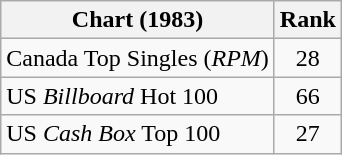<table class="wikitable sortable">
<tr>
<th>Chart (1983)</th>
<th style="text-align:center;">Rank</th>
</tr>
<tr>
<td>Canada Top Singles (<em>RPM</em>)</td>
<td style="text-align:center;">28</td>
</tr>
<tr>
<td>US <em>Billboard</em> Hot 100</td>
<td style="text-align:center;">66</td>
</tr>
<tr>
<td>US <em>Cash Box</em> Top 100</td>
<td style="text-align:center;">27</td>
</tr>
</table>
